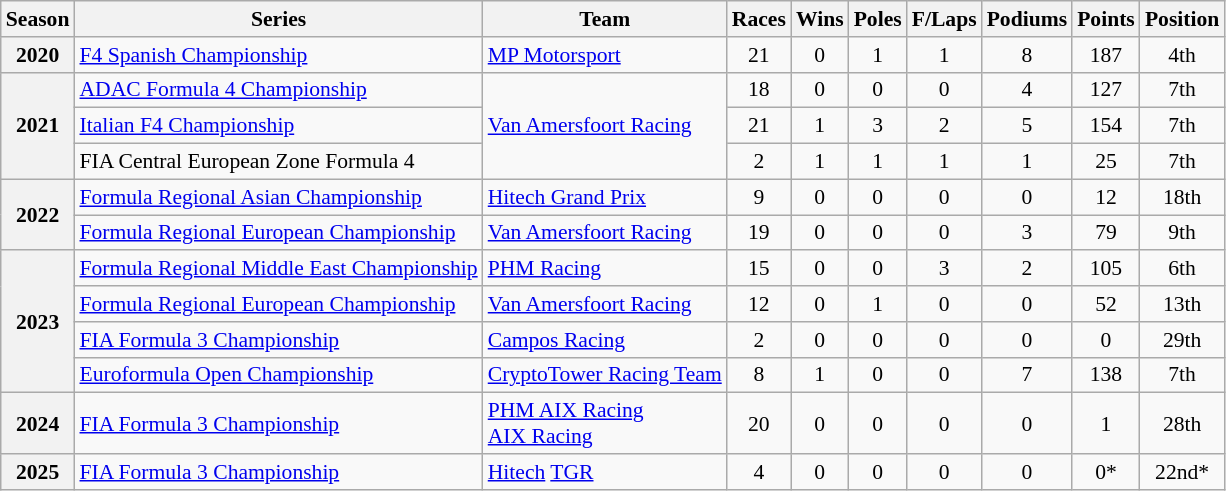<table class="wikitable" style="font-size: 90%; text-align:center;">
<tr>
<th>Season</th>
<th>Series</th>
<th>Team</th>
<th>Races</th>
<th>Wins</th>
<th>Poles</th>
<th>F/Laps</th>
<th>Podiums</th>
<th>Points</th>
<th>Position</th>
</tr>
<tr>
<th>2020</th>
<td style="text-align:left;"><a href='#'>F4 Spanish Championship</a></td>
<td style="text-align:left;"><a href='#'>MP Motorsport</a></td>
<td>21</td>
<td>0</td>
<td>1</td>
<td>1</td>
<td>8</td>
<td>187</td>
<td>4th</td>
</tr>
<tr>
<th rowspan="3">2021</th>
<td style="text-align:left;"><a href='#'>ADAC Formula 4 Championship</a></td>
<td style="text-align:left;" rowspan="3"><a href='#'>Van Amersfoort Racing</a></td>
<td>18</td>
<td>0</td>
<td>0</td>
<td>0</td>
<td>4</td>
<td>127</td>
<td>7th</td>
</tr>
<tr>
<td style="text-align:left;"><a href='#'>Italian F4 Championship</a></td>
<td>21</td>
<td>1</td>
<td>3</td>
<td>2</td>
<td>5</td>
<td>154</td>
<td>7th</td>
</tr>
<tr>
<td style="text-align:left;">FIA Central European Zone Formula 4</td>
<td>2</td>
<td>1</td>
<td>1</td>
<td>1</td>
<td>1</td>
<td>25</td>
<td>7th</td>
</tr>
<tr>
<th rowspan="2">2022</th>
<td style="text-align:left;"><a href='#'>Formula Regional Asian Championship</a></td>
<td style="text-align:left;"><a href='#'>Hitech Grand Prix</a></td>
<td>9</td>
<td>0</td>
<td>0</td>
<td>0</td>
<td>0</td>
<td>12</td>
<td>18th</td>
</tr>
<tr>
<td style="text-align:left;"><a href='#'>Formula Regional European Championship</a></td>
<td style="text-align:left;"><a href='#'>Van Amersfoort Racing</a></td>
<td>19</td>
<td>0</td>
<td>0</td>
<td>0</td>
<td>3</td>
<td>79</td>
<td>9th</td>
</tr>
<tr>
<th rowspan="4">2023</th>
<td style="text-align:left;"><a href='#'>Formula Regional Middle East Championship</a></td>
<td style="text-align:left;"><a href='#'>PHM Racing</a></td>
<td>15</td>
<td>0</td>
<td>0</td>
<td>3</td>
<td>2</td>
<td>105</td>
<td>6th</td>
</tr>
<tr>
<td style="text-align:left;"><a href='#'>Formula Regional European Championship</a></td>
<td style="text-align:left;"><a href='#'>Van Amersfoort Racing</a></td>
<td>12</td>
<td>0</td>
<td>1</td>
<td>0</td>
<td>0</td>
<td>52</td>
<td>13th</td>
</tr>
<tr>
<td style="text-align:left;"><a href='#'>FIA Formula 3 Championship</a></td>
<td style="text-align:left;"><a href='#'>Campos Racing</a></td>
<td>2</td>
<td>0</td>
<td>0</td>
<td>0</td>
<td>0</td>
<td>0</td>
<td>29th</td>
</tr>
<tr>
<td style="text-align:left;"><a href='#'>Euroformula Open Championship</a></td>
<td style="text-align:left;"><a href='#'>CryptoTower Racing Team</a></td>
<td>8</td>
<td>1</td>
<td>0</td>
<td>0</td>
<td>7</td>
<td>138</td>
<td>7th</td>
</tr>
<tr>
<th>2024</th>
<td style="text-align:left;"><a href='#'>FIA Formula 3 Championship</a></td>
<td style="text-align:left;"><a href='#'>PHM AIX Racing</a><br><a href='#'>AIX Racing</a></td>
<td>20</td>
<td>0</td>
<td>0</td>
<td>0</td>
<td>0</td>
<td>1</td>
<td>28th</td>
</tr>
<tr>
<th>2025</th>
<td style="text-align:left;"><a href='#'>FIA Formula 3 Championship</a></td>
<td style="text-align:left;"><a href='#'>Hitech</a> <a href='#'>TGR</a></td>
<td>4</td>
<td>0</td>
<td>0</td>
<td>0</td>
<td>0</td>
<td>0*</td>
<td>22nd*</td>
</tr>
</table>
